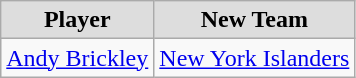<table class="wikitable">
<tr align="center"  bgcolor="#dddddd">
<td><strong>Player</strong></td>
<td><strong>New Team</strong></td>
</tr>
<tr>
<td><a href='#'>Andy Brickley</a></td>
<td><a href='#'>New York Islanders</a></td>
</tr>
</table>
